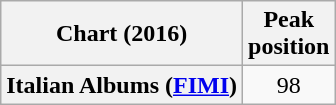<table class="wikitable sortable plainrowheaders" style="text-align:center">
<tr>
<th scope="col">Chart (2016)</th>
<th scope="col">Peak<br> position</th>
</tr>
<tr>
<th scope="row">Italian Albums (<a href='#'>FIMI</a>)</th>
<td>98</td>
</tr>
</table>
